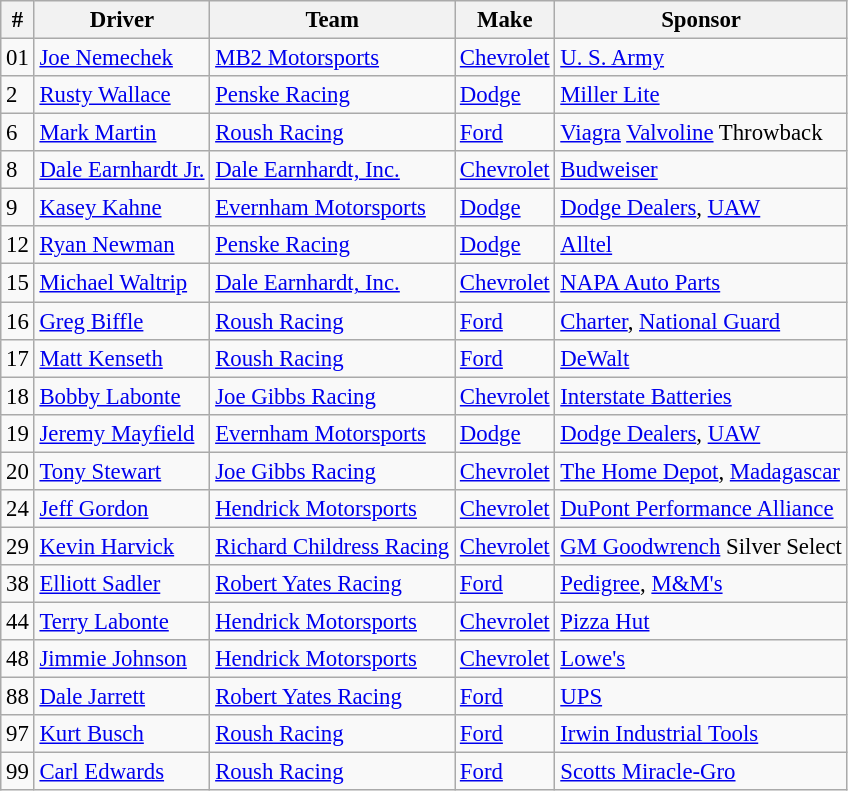<table class="wikitable" style="font-size:95%">
<tr>
<th>#</th>
<th>Driver</th>
<th>Team</th>
<th>Make</th>
<th>Sponsor</th>
</tr>
<tr>
<td>01</td>
<td><a href='#'>Joe Nemechek</a></td>
<td><a href='#'>MB2 Motorsports</a></td>
<td><a href='#'>Chevrolet</a></td>
<td><a href='#'>U. S. Army</a></td>
</tr>
<tr>
<td>2</td>
<td><a href='#'>Rusty Wallace</a></td>
<td><a href='#'>Penske Racing</a></td>
<td><a href='#'>Dodge</a></td>
<td><a href='#'>Miller Lite</a></td>
</tr>
<tr>
<td>6</td>
<td><a href='#'>Mark Martin</a></td>
<td><a href='#'>Roush Racing</a></td>
<td><a href='#'>Ford</a></td>
<td><a href='#'>Viagra</a> <a href='#'>Valvoline</a> Throwback</td>
</tr>
<tr>
<td>8</td>
<td><a href='#'>Dale Earnhardt Jr.</a></td>
<td><a href='#'>Dale Earnhardt, Inc.</a></td>
<td><a href='#'>Chevrolet</a></td>
<td><a href='#'>Budweiser</a></td>
</tr>
<tr>
<td>9</td>
<td><a href='#'>Kasey Kahne</a></td>
<td><a href='#'>Evernham Motorsports</a></td>
<td><a href='#'>Dodge</a></td>
<td><a href='#'>Dodge Dealers</a>, <a href='#'>UAW</a></td>
</tr>
<tr>
<td>12</td>
<td><a href='#'>Ryan Newman</a></td>
<td><a href='#'>Penske Racing</a></td>
<td><a href='#'>Dodge</a></td>
<td><a href='#'>Alltel</a></td>
</tr>
<tr>
<td>15</td>
<td><a href='#'>Michael Waltrip</a></td>
<td><a href='#'>Dale Earnhardt, Inc.</a></td>
<td><a href='#'>Chevrolet</a></td>
<td><a href='#'>NAPA Auto Parts</a></td>
</tr>
<tr>
<td>16</td>
<td><a href='#'>Greg Biffle</a></td>
<td><a href='#'>Roush Racing</a></td>
<td><a href='#'>Ford</a></td>
<td><a href='#'>Charter</a>, <a href='#'>National Guard</a></td>
</tr>
<tr>
<td>17</td>
<td><a href='#'>Matt Kenseth</a></td>
<td><a href='#'>Roush Racing</a></td>
<td><a href='#'>Ford</a></td>
<td><a href='#'>DeWalt</a></td>
</tr>
<tr>
<td>18</td>
<td><a href='#'>Bobby Labonte</a></td>
<td><a href='#'>Joe Gibbs Racing</a></td>
<td><a href='#'>Chevrolet</a></td>
<td><a href='#'>Interstate Batteries</a></td>
</tr>
<tr>
<td>19</td>
<td><a href='#'>Jeremy Mayfield</a></td>
<td><a href='#'>Evernham Motorsports</a></td>
<td><a href='#'>Dodge</a></td>
<td><a href='#'>Dodge Dealers</a>, <a href='#'>UAW</a></td>
</tr>
<tr>
<td>20</td>
<td><a href='#'>Tony Stewart</a></td>
<td><a href='#'>Joe Gibbs Racing</a></td>
<td><a href='#'>Chevrolet</a></td>
<td><a href='#'>The Home Depot</a>, <a href='#'>Madagascar</a></td>
</tr>
<tr>
<td>24</td>
<td><a href='#'>Jeff Gordon</a></td>
<td><a href='#'>Hendrick Motorsports</a></td>
<td><a href='#'>Chevrolet</a></td>
<td><a href='#'>DuPont Performance Alliance</a></td>
</tr>
<tr>
<td>29</td>
<td><a href='#'>Kevin Harvick</a></td>
<td><a href='#'>Richard Childress Racing</a></td>
<td><a href='#'>Chevrolet</a></td>
<td><a href='#'>GM Goodwrench</a> Silver Select</td>
</tr>
<tr>
<td>38</td>
<td><a href='#'>Elliott Sadler</a></td>
<td><a href='#'>Robert Yates Racing</a></td>
<td><a href='#'>Ford</a></td>
<td><a href='#'>Pedigree</a>, <a href='#'>M&M's</a></td>
</tr>
<tr>
<td>44</td>
<td><a href='#'>Terry Labonte</a></td>
<td><a href='#'>Hendrick Motorsports</a></td>
<td><a href='#'>Chevrolet</a></td>
<td><a href='#'>Pizza Hut</a></td>
</tr>
<tr>
<td>48</td>
<td><a href='#'>Jimmie Johnson</a></td>
<td><a href='#'>Hendrick Motorsports</a></td>
<td><a href='#'>Chevrolet</a></td>
<td><a href='#'>Lowe's</a></td>
</tr>
<tr>
<td>88</td>
<td><a href='#'>Dale Jarrett</a></td>
<td><a href='#'>Robert Yates Racing</a></td>
<td><a href='#'>Ford</a></td>
<td><a href='#'>UPS</a></td>
</tr>
<tr>
<td>97</td>
<td><a href='#'>Kurt Busch</a></td>
<td><a href='#'>Roush Racing</a></td>
<td><a href='#'>Ford</a></td>
<td><a href='#'>Irwin Industrial Tools</a></td>
</tr>
<tr>
<td>99</td>
<td><a href='#'>Carl Edwards</a></td>
<td><a href='#'>Roush Racing</a></td>
<td><a href='#'>Ford</a></td>
<td><a href='#'>Scotts Miracle-Gro</a></td>
</tr>
</table>
